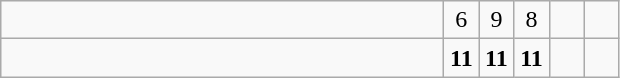<table class="wikitable">
<tr>
<td style="width:18em"></td>
<td align=center style="width:1em">6</td>
<td align=center style="width:1em">9</td>
<td align=center style="width:1em">8</td>
<td align=center style="width:1em"></td>
<td align=center style="width:1em"></td>
</tr>
<tr>
<td style="width:18em"><strong></strong></td>
<td align=center style="width:1em"><strong>11</strong></td>
<td align=center style="width:1em"><strong>11</strong></td>
<td align=center style="width:1em"><strong>11</strong></td>
<td align=center style="width:1em"></td>
<td align=center style="width:1em"></td>
</tr>
</table>
